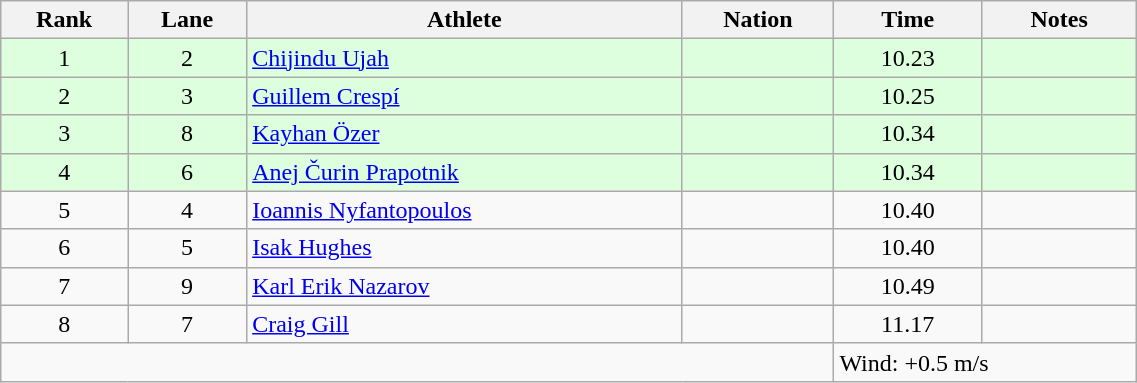<table class="wikitable sortable" style="text-align:center;width: 60%;">
<tr>
<th scope="col">Rank</th>
<th scope="col">Lane</th>
<th scope="col">Athlete</th>
<th scope="col">Nation</th>
<th scope="col">Time</th>
<th scope="col">Notes</th>
</tr>
<tr bgcolor=ddffdd>
<td>1</td>
<td>2</td>
<td align=left><a href='#'>Chijindu Ujah</a></td>
<td align=left></td>
<td>10.23</td>
<td></td>
</tr>
<tr bgcolor=ddffdd>
<td>2</td>
<td>3</td>
<td align=left><a href='#'>Guillem Crespí</a></td>
<td align=left></td>
<td>10.25</td>
<td></td>
</tr>
<tr bgcolor=ddffdd>
<td>3</td>
<td>8</td>
<td align=left><a href='#'>Kayhan Özer</a></td>
<td align=left></td>
<td>10.34</td>
<td></td>
</tr>
<tr bgcolor=ddffdd>
<td>4</td>
<td>6</td>
<td align=left><a href='#'>Anej Čurin Prapotnik</a></td>
<td align=left></td>
<td>10.34</td>
<td></td>
</tr>
<tr>
<td>5</td>
<td>4</td>
<td align=left><a href='#'>Ioannis Nyfantopoulos</a></td>
<td align=left></td>
<td>10.40</td>
<td></td>
</tr>
<tr>
<td>6</td>
<td>5</td>
<td align=left><a href='#'>Isak Hughes</a></td>
<td align=left></td>
<td>10.40</td>
<td></td>
</tr>
<tr>
<td>7</td>
<td>9</td>
<td align=left><a href='#'>Karl Erik Nazarov</a></td>
<td align=left></td>
<td>10.49</td>
<td></td>
</tr>
<tr>
<td>8</td>
<td>7</td>
<td align=left><a href='#'>Craig Gill</a></td>
<td align=left></td>
<td>11.17</td>
<td></td>
</tr>
<tr class="sortbottom">
<td colspan="4"></td>
<td colspan="2" style="text-align:left;">Wind: +0.5 m/s</td>
</tr>
</table>
